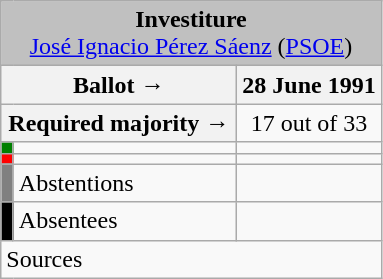<table class="wikitable" style="text-align:center;">
<tr>
<td colspan="3" align="center" bgcolor="#C0C0C0"><strong>Investiture</strong><br><a href='#'>José Ignacio Pérez Sáenz</a> (<a href='#'>PSOE</a>)</td>
</tr>
<tr>
<th colspan="2" width="150px">Ballot →</th>
<th>28 June 1991</th>
</tr>
<tr>
<th colspan="2">Required majority →</th>
<td>17 out of 33 </td>
</tr>
<tr>
<th width="1px" style="background:green;"></th>
<td align="left"></td>
<td></td>
</tr>
<tr>
<th style="color:inherit;background:red;"></th>
<td align="left"></td>
<td></td>
</tr>
<tr>
<th style="color:inherit;background:gray;"></th>
<td align="left"><span>Abstentions</span></td>
<td></td>
</tr>
<tr>
<th style="color:inherit;background:black;"></th>
<td align="left"><span>Absentees</span></td>
<td></td>
</tr>
<tr>
<td align="left" colspan="3">Sources</td>
</tr>
</table>
